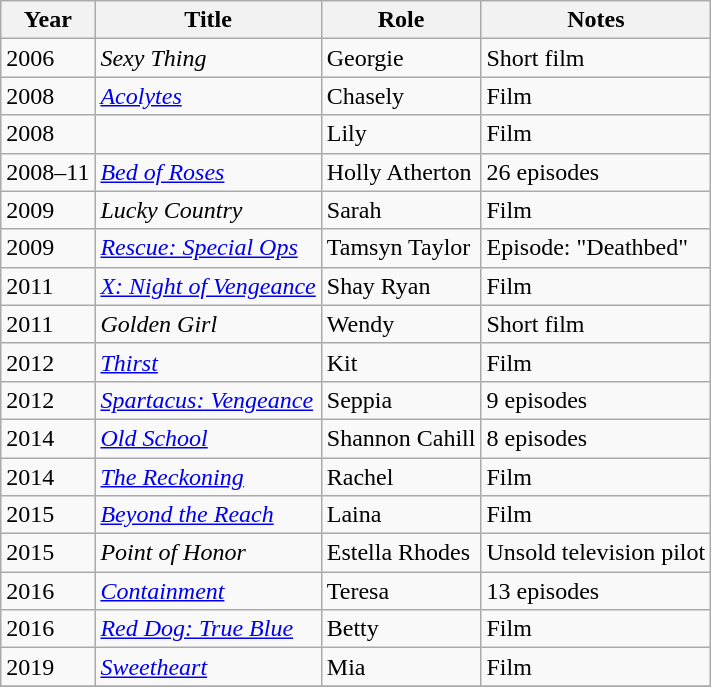<table class="wikitable sortable">
<tr>
<th>Year</th>
<th>Title</th>
<th>Role</th>
<th class="unsortable">Notes</th>
</tr>
<tr>
<td>2006</td>
<td><em>Sexy Thing</em></td>
<td>Georgie</td>
<td>Short film</td>
</tr>
<tr>
<td>2008</td>
<td><em><a href='#'>Acolytes</a></em></td>
<td>Chasely</td>
<td>Film</td>
</tr>
<tr>
<td>2008</td>
<td><em></em></td>
<td>Lily</td>
<td>Film</td>
</tr>
<tr>
<td>2008–11</td>
<td><em><a href='#'>Bed of Roses</a></em></td>
<td>Holly Atherton</td>
<td>26 episodes</td>
</tr>
<tr>
<td>2009</td>
<td><em>Lucky Country</em></td>
<td>Sarah</td>
<td>Film</td>
</tr>
<tr>
<td>2009</td>
<td><em><a href='#'>Rescue: Special Ops</a></em></td>
<td>Tamsyn Taylor</td>
<td>Episode: "Deathbed"</td>
</tr>
<tr>
<td>2011</td>
<td><em><a href='#'>X: Night of Vengeance</a></em></td>
<td>Shay Ryan</td>
<td>Film</td>
</tr>
<tr>
<td>2011</td>
<td><em>Golden Girl</em></td>
<td>Wendy</td>
<td>Short film</td>
</tr>
<tr>
<td>2012</td>
<td><em><a href='#'>Thirst</a></em></td>
<td>Kit</td>
<td>Film</td>
</tr>
<tr>
<td>2012</td>
<td><em><a href='#'>Spartacus: Vengeance</a></em></td>
<td>Seppia</td>
<td>9 episodes</td>
</tr>
<tr>
<td>2014</td>
<td><em><a href='#'>Old School</a></em></td>
<td>Shannon Cahill</td>
<td>8 episodes</td>
</tr>
<tr>
<td>2014</td>
<td><em><a href='#'>The Reckoning</a></em></td>
<td>Rachel</td>
<td>Film</td>
</tr>
<tr>
<td>2015</td>
<td><em><a href='#'>Beyond the Reach</a></em></td>
<td>Laina</td>
<td>Film</td>
</tr>
<tr>
<td>2015</td>
<td><em>Point of Honor</em></td>
<td>Estella Rhodes</td>
<td>Unsold television pilot</td>
</tr>
<tr>
<td>2016</td>
<td><em><a href='#'>Containment</a></em></td>
<td>Teresa</td>
<td>13 episodes</td>
</tr>
<tr>
<td>2016</td>
<td><em><a href='#'>Red Dog: True Blue</a></em></td>
<td>Betty</td>
<td>Film</td>
</tr>
<tr>
<td>2019</td>
<td><em><a href='#'> Sweetheart</a></em></td>
<td>Mia</td>
<td>Film</td>
</tr>
<tr>
</tr>
</table>
